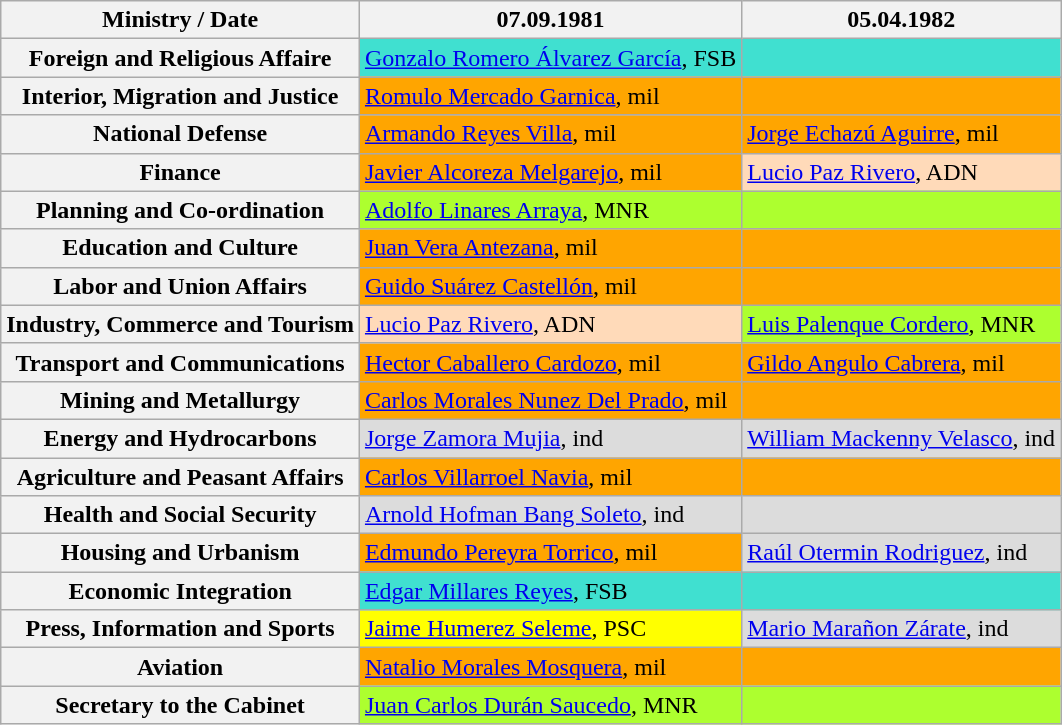<table class="wikitable">
<tr>
<th>Ministry / Date</th>
<th>07.09.1981</th>
<th>05.04.1982</th>
</tr>
<tr>
<th>Foreign and Religious Affaire</th>
<td style="background-color: #40E0D0;"><a href='#'>Gonzalo Romero Álvarez García</a>, FSB</td>
<td style="background-color: #40E0D0;"></td>
</tr>
<tr>
<th>Interior, Migration and Justice</th>
<td style="background-color: #FFA500;"><a href='#'>Romulo Mercado Garnica</a>, mil</td>
<td style="background-color: #FFA500;"></td>
</tr>
<tr>
<th>National Defense</th>
<td style="background-color: #FFA500;"><a href='#'>Armando Reyes Villa</a>, mil</td>
<td style="background-color: #FFA500;"><a href='#'>Jorge Echazú Aguirre</a>, mil</td>
</tr>
<tr>
<th>Finance</th>
<td style="background-color: #FFA500;"><a href='#'>Javier Alcoreza Melgarejo</a>, mil</td>
<td style="background-color: #FFDAB9;"><a href='#'>Lucio Paz Rivero</a>, ADN</td>
</tr>
<tr>
<th>Planning and Co-ordination</th>
<td style="background-color: #ADFF2F;"><a href='#'>Adolfo Linares Arraya</a>, MNR</td>
<td style="background-color: #ADFF2F;"></td>
</tr>
<tr>
<th>Education and Culture</th>
<td style="background-color: #FFA500;"><a href='#'>Juan Vera Antezana</a>, mil</td>
<td style="background-color: #FFA500;"></td>
</tr>
<tr>
<th>Labor and Union Affairs</th>
<td style="background-color: #FFA500;"><a href='#'>Guido Suárez Castellón</a>, mil</td>
<td style="background-color: #FFA500;"></td>
</tr>
<tr>
<th>Industry, Commerce and Tourism</th>
<td style="background-color: #FFDAB9;"><a href='#'>Lucio Paz Rivero</a>, ADN</td>
<td style="background-color: #ADFF2F;"><a href='#'>Luis Palenque Cordero</a>, MNR</td>
</tr>
<tr>
<th>Transport and Communications</th>
<td style="background-color: #FFA500;"><a href='#'>Hector Caballero Cardozo</a>, mil</td>
<td style="background-color: #FFA500;"><a href='#'>Gildo Angulo Cabrera</a>, mil</td>
</tr>
<tr>
<th>Mining and Metallurgy</th>
<td style="background-color: #FFA500;"><a href='#'>Carlos Morales Nunez Del Prado</a>, mil</td>
<td style="background-color: #FFA500;"></td>
</tr>
<tr>
<th>Energy and Hydrocarbons</th>
<td style="background-color: #DCDCDC;"><a href='#'>Jorge Zamora Mujia</a>, ind</td>
<td style="background-color: #DCDCDC;"><a href='#'>William Mackenny Velasco</a>, ind</td>
</tr>
<tr>
<th>Agriculture and Peasant Affairs</th>
<td style="background-color: #FFA500;"><a href='#'>Carlos Villarroel Navia</a>, mil</td>
<td style="background-color: #FFA500;"></td>
</tr>
<tr>
<th>Health and Social Security</th>
<td style="background-color: #DCDCDC;"><a href='#'>Arnold Hofman Bang Soleto</a>, ind</td>
<td style="background-color: #DCDCDC;"></td>
</tr>
<tr>
<th>Housing and Urbanism</th>
<td style="background-color: #FFA500;"><a href='#'>Edmundo Pereyra Torrico</a>, mil</td>
<td style="background-color: #DCDCDC;"><a href='#'>Raúl Otermin Rodriguez</a>, ind</td>
</tr>
<tr>
<th>Economic Integration</th>
<td style="background-color: #40E0D0;"><a href='#'>Edgar Millares Reyes</a>, FSB</td>
<td style="background-color: #40E0D0;"></td>
</tr>
<tr>
<th>Press, Information and Sports</th>
<td style="background-color: #FFFF00;"><a href='#'>Jaime Humerez Seleme</a>, PSC</td>
<td style="background-color: #DCDCDC;"><a href='#'>Mario Marañon Zárate</a>, ind</td>
</tr>
<tr>
<th>Aviation</th>
<td style="background-color: #FFA500;"><a href='#'>Natalio Morales Mosquera</a>, mil</td>
<td style="background-color: #FFA500;"></td>
</tr>
<tr>
<th>Secretary to the Cabinet</th>
<td style="background-color: #ADFF2F;"><a href='#'>Juan Carlos Durán Saucedo</a>, MNR</td>
<td style="background-color: #ADFF2F;"></td>
</tr>
</table>
